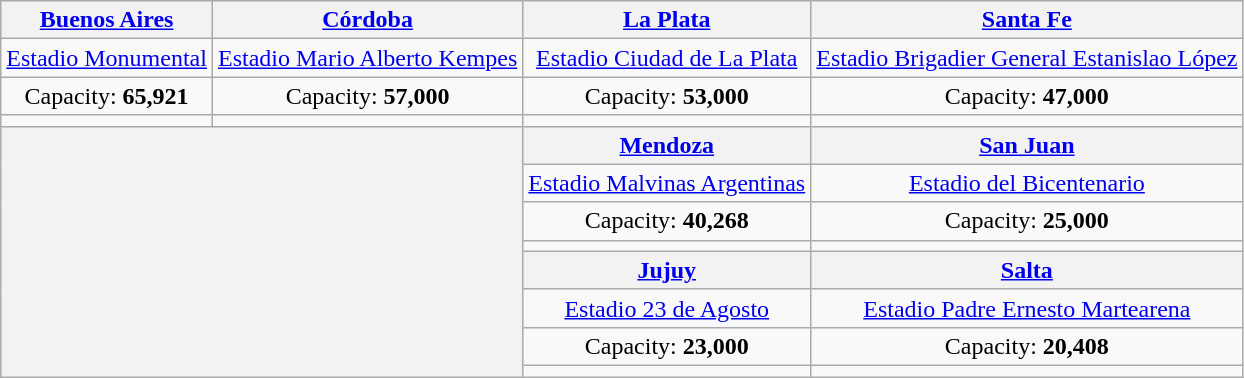<table class="wikitable" style="text-align:center">
<tr>
<th><a href='#'>Buenos Aires</a></th>
<th><a href='#'>Córdoba</a></th>
<th><a href='#'>La Plata</a></th>
<th><a href='#'>Santa Fe</a></th>
</tr>
<tr>
<td><a href='#'>Estadio Monumental</a></td>
<td><a href='#'>Estadio Mario Alberto Kempes</a></td>
<td><a href='#'>Estadio Ciudad de La Plata</a></td>
<td><a href='#'>Estadio Brigadier General Estanislao López</a></td>
</tr>
<tr>
<td>Capacity: <strong>65,921</strong></td>
<td>Capacity: <strong>57,000</strong></td>
<td>Capacity: <strong>53,000</strong></td>
<td>Capacity: <strong>47,000</strong></td>
</tr>
<tr>
<td></td>
<td></td>
<td></td>
<td></td>
</tr>
<tr>
<th colspan="2" rowspan="8"></th>
<th><a href='#'>Mendoza</a></th>
<th><a href='#'>San Juan</a></th>
</tr>
<tr>
<td><a href='#'>Estadio Malvinas Argentinas</a></td>
<td><a href='#'>Estadio del Bicentenario</a></td>
</tr>
<tr>
<td>Capacity: <strong>40,268</strong></td>
<td>Capacity: <strong>25,000</strong></td>
</tr>
<tr>
<td></td>
<td></td>
</tr>
<tr>
<th><a href='#'>Jujuy</a></th>
<th><a href='#'>Salta</a></th>
</tr>
<tr>
<td><a href='#'>Estadio 23 de Agosto</a></td>
<td><a href='#'>Estadio Padre Ernesto Martearena</a></td>
</tr>
<tr>
<td>Capacity: <strong>23,000</strong></td>
<td>Capacity: <strong>20,408</strong></td>
</tr>
<tr>
<td></td>
<td></td>
</tr>
</table>
